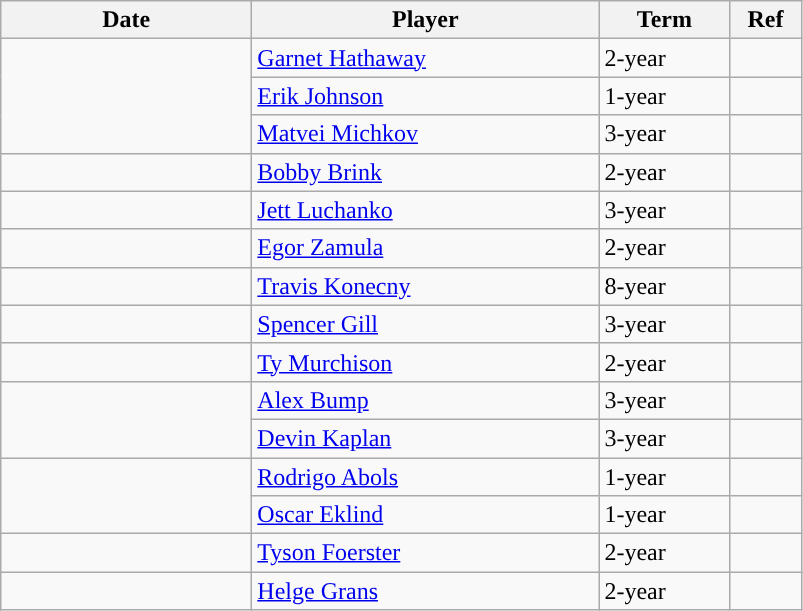<table class="wikitable">
<tr>
<th style="width: 10em;">Date</th>
<th style="width: 14em;">Player</th>
<th style="width: 5em;">Term</th>
<th style="width: 2.5em;">Ref</th>
</tr>
<tr>
<td rowspan=3></td>
<td><a href='#'>Garnet Hathaway</a></td>
<td>2-year</td>
<td></td>
</tr>
<tr>
<td><a href='#'>Erik Johnson</a></td>
<td>1-year</td>
<td></td>
</tr>
<tr>
<td><a href='#'>Matvei Michkov</a></td>
<td>3-year</td>
<td></td>
</tr>
<tr>
<td></td>
<td><a href='#'>Bobby Brink</a></td>
<td>2-year</td>
<td></td>
</tr>
<tr>
<td></td>
<td><a href='#'>Jett Luchanko</a></td>
<td>3-year</td>
<td></td>
</tr>
<tr>
<td></td>
<td><a href='#'>Egor Zamula</a></td>
<td>2-year</td>
<td></td>
</tr>
<tr>
<td></td>
<td><a href='#'>Travis Konecny</a></td>
<td>8-year</td>
<td></td>
</tr>
<tr>
<td></td>
<td><a href='#'>Spencer Gill</a></td>
<td>3-year</td>
<td></td>
</tr>
<tr>
<td></td>
<td><a href='#'>Ty Murchison</a></td>
<td>2-year</td>
<td></td>
</tr>
<tr>
<td rowspan=2></td>
<td><a href='#'>Alex Bump</a></td>
<td>3-year</td>
<td></td>
</tr>
<tr>
<td><a href='#'>Devin Kaplan</a></td>
<td>3-year</td>
<td></td>
</tr>
<tr>
<td rowspan=2></td>
<td><a href='#'>Rodrigo Abols</a></td>
<td>1-year</td>
<td></td>
</tr>
<tr>
<td><a href='#'>Oscar Eklind</a></td>
<td>1-year</td>
<td></td>
</tr>
<tr>
<td></td>
<td><a href='#'>Tyson Foerster</a></td>
<td>2-year</td>
<td></td>
</tr>
<tr>
<td></td>
<td><a href='#'>Helge Grans</a></td>
<td>2-year</td>
<td></td>
</tr>
</table>
